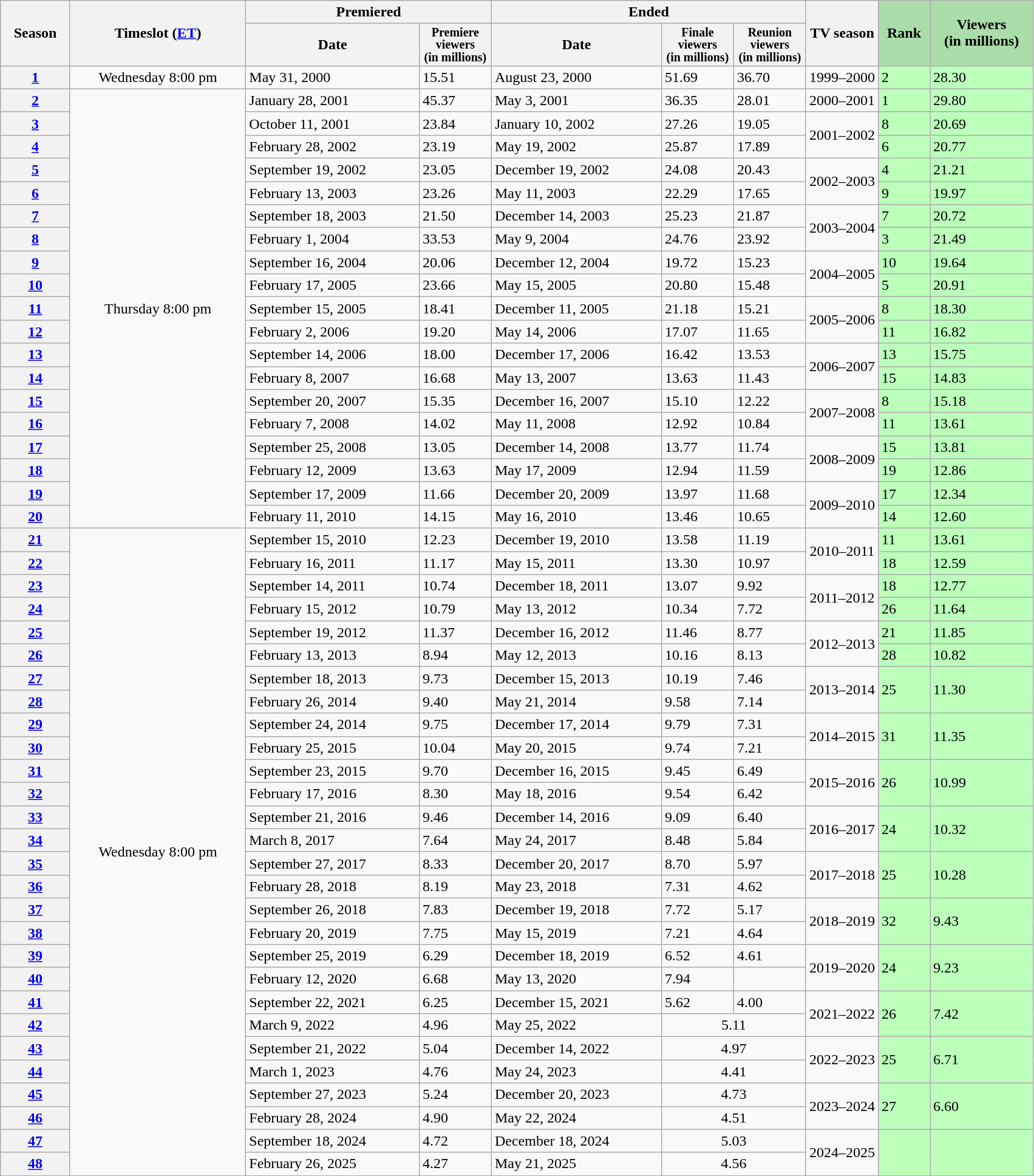<table class="wikitable">
<tr>
<th rowspan="2">Season</th>
<th rowspan="2">Timeslot (<a href='#'>ET</a>)</th>
<th colspan=2>Premiered</th>
<th colspan=3>Ended</th>
<th style="width:7%;" rowspan="2">TV season</th>
<th style="width:5%; background:#aaddaa;" rowspan="2">Rank</th>
<th style="width:10%; background:#aaddaa;" rowspan="2">Viewers<br>(in millions)</th>
</tr>
<tr>
<th>Date</th>
<th span style="width:7%; font-size:smaller; line-height:100%;">Premiere<br>viewers<br>(in millions)</th>
<th>Date</th>
<th span style="width:7%; font-size:smaller; line-height:100%;">Finale<br>viewers<br>(in millions)</th>
<th span style="width:7%; font-size:smaller; line-height:100%;">Reunion<br>viewers<br>(in millions)</th>
</tr>
<tr>
<th><a href='#'>1</a></th>
<td align="center">Wednesday 8:00 pm</td>
<td>May 31, 2000</td>
<td>15.51</td>
<td>August 23, 2000</td>
<td>51.69</td>
<td>36.70</td>
<td align="center">1999–2000</td>
<td style="background:#bfb;">2</td>
<td style="background:#bfb;">28.30</td>
</tr>
<tr>
<th><a href='#'>2</a></th>
<td rowspan=19 align="center">Thursday 8:00 pm</td>
<td>January 28, 2001</td>
<td>45.37</td>
<td>May 3, 2001</td>
<td>36.35</td>
<td>28.01</td>
<td align="center">2000–2001</td>
<td style="background:#bfb;">1</td>
<td style="background:#bfb;">29.80</td>
</tr>
<tr>
<th><a href='#'>3</a></th>
<td>October 11, 2001</td>
<td>23.84</td>
<td>January 10, 2002</td>
<td>27.26</td>
<td>19.05</td>
<td rowspan=2 align="center">2001–2002</td>
<td style="background:#bfb;">8</td>
<td style="background:#bfb;">20.69</td>
</tr>
<tr>
<th><a href='#'>4</a></th>
<td>February 28, 2002</td>
<td>23.19</td>
<td>May 19, 2002</td>
<td>25.87</td>
<td>17.89</td>
<td style="background:#bfb;">6</td>
<td style="background:#bfb;">20.77</td>
</tr>
<tr>
<th><a href='#'>5</a></th>
<td>September 19, 2002</td>
<td>23.05</td>
<td>December 19, 2002</td>
<td>24.08</td>
<td>20.43</td>
<td rowspan=2 align="center">2002–2003</td>
<td style="background:#bfb;">4</td>
<td style="background:#bfb;">21.21</td>
</tr>
<tr>
<th><a href='#'>6</a></th>
<td>February 13, 2003</td>
<td>23.26</td>
<td>May 11, 2003</td>
<td>22.29</td>
<td>17.65</td>
<td style="background:#bfb;">9</td>
<td style="background:#bfb;">19.97</td>
</tr>
<tr>
<th><a href='#'>7</a></th>
<td>September 18, 2003</td>
<td>21.50</td>
<td>December 14, 2003</td>
<td>25.23</td>
<td>21.87</td>
<td rowspan=2 align="center">2003–2004</td>
<td style="background:#bfb;">7</td>
<td style="background:#bfb;">20.72</td>
</tr>
<tr>
<th><a href='#'>8</a></th>
<td>February 1, 2004</td>
<td>33.53</td>
<td>May 9, 2004</td>
<td>24.76</td>
<td>23.92</td>
<td style="background:#bfb;">3</td>
<td style="background:#bfb;">21.49</td>
</tr>
<tr>
<th><a href='#'>9</a></th>
<td>September 16, 2004</td>
<td>20.06</td>
<td>December 12, 2004</td>
<td>19.72</td>
<td>15.23</td>
<td rowspan=2 align="center">2004–2005</td>
<td style="background:#bfb;">10</td>
<td style="background:#bfb;">19.64</td>
</tr>
<tr>
<th><a href='#'>10</a></th>
<td>February 17, 2005</td>
<td>23.66</td>
<td>May 15, 2005</td>
<td>20.80</td>
<td>15.48</td>
<td style="background:#bfb;">5</td>
<td style="background:#bfb;">20.91</td>
</tr>
<tr>
<th><a href='#'>11</a></th>
<td>September 15, 2005</td>
<td>18.41</td>
<td>December 11, 2005</td>
<td>21.18</td>
<td>15.21</td>
<td rowspan=2 align="center">2005–2006</td>
<td style="background:#bfb;">8</td>
<td style="background:#bfb;">18.30</td>
</tr>
<tr>
<th><a href='#'>12</a></th>
<td>February 2, 2006</td>
<td>19.20</td>
<td>May 14, 2006</td>
<td>17.07</td>
<td>11.65</td>
<td style="background:#bfb;">11</td>
<td style="background:#bfb;">16.82</td>
</tr>
<tr>
<th><a href='#'>13</a></th>
<td>September 14, 2006</td>
<td>18.00</td>
<td>December 17, 2006</td>
<td>16.42</td>
<td>13.53</td>
<td rowspan=2 align="center">2006–2007</td>
<td style="background:#bfb;">13</td>
<td style="background:#bfb;">15.75</td>
</tr>
<tr>
<th><a href='#'>14</a></th>
<td>February 8, 2007</td>
<td>16.68</td>
<td>May 13, 2007</td>
<td>13.63</td>
<td>11.43</td>
<td style="background:#bfb;">15</td>
<td style="background:#bfb;">14.83</td>
</tr>
<tr>
<th><a href='#'>15</a></th>
<td>September 20, 2007</td>
<td>15.35</td>
<td>December 16, 2007</td>
<td>15.10</td>
<td>12.22</td>
<td rowspan=2 align="center">2007–2008</td>
<td style="background:#bfb;">8</td>
<td style="background:#bfb;">15.18</td>
</tr>
<tr>
<th><a href='#'>16</a></th>
<td>February 7, 2008</td>
<td>14.02</td>
<td>May 11, 2008</td>
<td>12.92</td>
<td>10.84</td>
<td style="background:#bfb;">11</td>
<td style="background:#bfb;">13.61</td>
</tr>
<tr>
<th><a href='#'>17</a></th>
<td>September 25, 2008</td>
<td>13.05</td>
<td>December 14, 2008</td>
<td>13.77</td>
<td>11.74</td>
<td rowspan=2 align="center">2008–2009</td>
<td style="background:#bfb;">15</td>
<td style="background:#bfb;">13.81</td>
</tr>
<tr>
<th><a href='#'>18</a></th>
<td>February 12, 2009</td>
<td>13.63</td>
<td>May 17, 2009</td>
<td>12.94</td>
<td>11.59</td>
<td style="background:#bfb;">19</td>
<td style="background:#bfb;">12.86</td>
</tr>
<tr>
<th><a href='#'>19</a></th>
<td>September 17, 2009</td>
<td>11.66</td>
<td>December 20, 2009</td>
<td>13.97</td>
<td>11.68</td>
<td rowspan=2 align="center">2009–2010</td>
<td style="background:#bfb;">17</td>
<td style="background:#bfb;">12.34</td>
</tr>
<tr>
<th><a href='#'>20</a></th>
<td>February 11, 2010</td>
<td>14.15</td>
<td>May 16, 2010</td>
<td>13.46</td>
<td>10.65</td>
<td style="background:#bfb;">14</td>
<td style="background:#bfb;">12.60</td>
</tr>
<tr>
<th><a href='#'>21</a></th>
<td rowspan="28" align="center">Wednesday 8:00 pm</td>
<td>September 15, 2010</td>
<td>12.23</td>
<td>December 19, 2010</td>
<td>13.58</td>
<td>11.19</td>
<td rowspan=2 align="center">2010–2011</td>
<td style="background:#bfb;">11</td>
<td style="background:#bfb;">13.61</td>
</tr>
<tr>
<th><a href='#'>22</a></th>
<td>February 16, 2011</td>
<td>11.17</td>
<td>May 15, 2011</td>
<td>13.30</td>
<td>10.97</td>
<td style="background:#bfb;">18</td>
<td style="background:#bfb;">12.59</td>
</tr>
<tr>
<th><a href='#'>23</a></th>
<td>September 14, 2011</td>
<td>10.74</td>
<td>December 18, 2011</td>
<td>13.07</td>
<td>9.92</td>
<td rowspan=2 align="center">2011–2012</td>
<td style="background:#bfb;">18</td>
<td style="background:#bfb;">12.77</td>
</tr>
<tr>
<th><a href='#'>24</a></th>
<td>February 15, 2012</td>
<td>10.79</td>
<td>May 13, 2012</td>
<td>10.34</td>
<td>7.72</td>
<td style="background:#bfb;">26</td>
<td style="background:#bfb;">11.64</td>
</tr>
<tr>
<th><a href='#'>25</a></th>
<td>September 19, 2012</td>
<td>11.37</td>
<td>December 16, 2012</td>
<td>11.46</td>
<td>8.77</td>
<td rowspan=2 align="center">2012–2013</td>
<td style="background:#bfb;">21</td>
<td style="background:#bfb;">11.85</td>
</tr>
<tr>
<th><a href='#'>26</a></th>
<td>February 13, 2013</td>
<td>8.94</td>
<td>May 12, 2013</td>
<td>10.16</td>
<td>8.13</td>
<td style="background:#bfb;">28</td>
<td style="background:#bfb;">10.82</td>
</tr>
<tr>
<th><a href='#'>27</a></th>
<td>September 18, 2013</td>
<td>9.73</td>
<td>December 15, 2013</td>
<td>10.19</td>
<td>7.46</td>
<td rowspan=2 align="center">2013–2014</td>
<td rowspan="2" style="background:#bfb;">25</td>
<td style="background:#bfb;" rowspan="2">11.30</td>
</tr>
<tr>
<th><a href='#'>28</a></th>
<td>February 26, 2014</td>
<td>9.40</td>
<td>May 21, 2014</td>
<td>9.58</td>
<td>7.14</td>
</tr>
<tr>
<th><a href='#'>29</a></th>
<td>September 24, 2014</td>
<td>9.75</td>
<td>December 17, 2014</td>
<td>9.79</td>
<td>7.31</td>
<td rowspan=2 align="center">2014–2015</td>
<td rowspan="2" style="background:#bfb;">31</td>
<td rowspan="2" style="background:#bfb;">11.35</td>
</tr>
<tr>
<th><a href='#'>30</a></th>
<td>February 25, 2015</td>
<td>10.04</td>
<td>May 20, 2015</td>
<td>9.74</td>
<td>7.21</td>
</tr>
<tr>
<th><a href='#'>31</a></th>
<td>September 23, 2015</td>
<td>9.70</td>
<td>December 16, 2015</td>
<td>9.45</td>
<td>6.49</td>
<td rowspan=2 align="center">2015–2016</td>
<td rowspan="2" style="background:#bfb;">26</td>
<td rowspan="2" style="background:#bfb;">10.99</td>
</tr>
<tr>
<th><a href='#'>32</a></th>
<td>February 17, 2016</td>
<td>8.30</td>
<td>May 18, 2016</td>
<td>9.54</td>
<td>6.42</td>
</tr>
<tr>
<th><a href='#'>33</a></th>
<td>September 21, 2016</td>
<td>9.46</td>
<td>December 14, 2016</td>
<td>9.09</td>
<td>6.40</td>
<td rowspan="2" align="center">2016–2017</td>
<td style="background:#bfb;" rowspan="2">24</td>
<td style="background:#bfb;" rowspan="2">10.32</td>
</tr>
<tr>
<th><a href='#'>34</a></th>
<td>March 8, 2017</td>
<td>7.64</td>
<td>May 24, 2017</td>
<td>8.48</td>
<td>5.84</td>
</tr>
<tr>
<th><a href='#'>35</a></th>
<td>September 27, 2017</td>
<td>8.33</td>
<td>December 20, 2017</td>
<td>8.70</td>
<td>5.97</td>
<td rowspan="2" align="center">2017–2018</td>
<td style="background:#bfb;" rowspan="2">25</td>
<td style="background:#bfb;" rowspan="2">10.28</td>
</tr>
<tr>
<th><a href='#'>36</a></th>
<td>February 28, 2018</td>
<td>8.19</td>
<td>May 23, 2018</td>
<td>7.31</td>
<td>4.62</td>
</tr>
<tr>
<th><a href='#'>37</a></th>
<td>September 26, 2018</td>
<td>7.83</td>
<td>December 19, 2018</td>
<td>7.72</td>
<td>5.17</td>
<td rowspan="2" align="center">2018–2019</td>
<td style="background:#bfb;" rowspan="2">32</td>
<td style="background:#bfb;" rowspan="2">9.43</td>
</tr>
<tr>
<th><a href='#'>38</a></th>
<td>February 20, 2019</td>
<td>7.75</td>
<td>May 15, 2019</td>
<td>7.21</td>
<td>4.64</td>
</tr>
<tr>
<th><a href='#'>39</a></th>
<td>September 25, 2019</td>
<td>6.29</td>
<td>December 18, 2019</td>
<td>6.52</td>
<td>4.61</td>
<td rowspan="2" align="center">2019–2020</td>
<td rowspan="2" style="background:#bfb;">24</td>
<td rowspan="2" style="background:#bfb;">9.23</td>
</tr>
<tr>
<th><a href='#'>40</a></th>
<td>February 12, 2020</td>
<td>6.68</td>
<td>May 13, 2020</td>
<td>7.94</td>
<td></td>
</tr>
<tr>
<th><a href='#'>41</a></th>
<td>September 22, 2021</td>
<td>6.25</td>
<td>December 15, 2021</td>
<td>5.62</td>
<td>4.00</td>
<td rowspan="2" align="center">2021–2022</td>
<td rowspan="2" style="background:#bfb;">26</td>
<td rowspan="2" style="background:#bfb;">7.42</td>
</tr>
<tr>
<th><a href='#'>42</a></th>
<td>March 9, 2022</td>
<td>4.96</td>
<td>May 25, 2022</td>
<td colspan="2" align="center">5.11</td>
</tr>
<tr>
<th><a href='#'>43</a></th>
<td>September 21, 2022</td>
<td>5.04</td>
<td>December 14, 2022</td>
<td colspan="2" align="center">4.97</td>
<td rowspan="2" align="center">2022–2023</td>
<td rowspan="2" style="background:#bfb;">25</td>
<td rowspan="2" style="background:#bfb;">6.71</td>
</tr>
<tr>
<th><a href='#'>44</a></th>
<td>March 1, 2023</td>
<td>4.76</td>
<td>May 24, 2023</td>
<td colspan="2" align="center">4.41</td>
</tr>
<tr>
<th><a href='#'>45</a></th>
<td>September 27, 2023</td>
<td>5.24</td>
<td>December 20, 2023</td>
<td colspan="2" align="center">4.73</td>
<td rowspan="2" align="center">2023–2024</td>
<td rowspan="2" style="background:#bfb;">27</td>
<td rowspan="2" style="background:#bfb;">6.60</td>
</tr>
<tr>
<th><a href='#'>46</a></th>
<td>February 28, 2024</td>
<td>4.90</td>
<td>May 22, 2024</td>
<td colspan="2" align="center">4.51</td>
</tr>
<tr>
<th><a href='#'>47</a></th>
<td>September 18, 2024</td>
<td>4.72</td>
<td>December 18, 2024</td>
<td colspan="2" align="center">5.03</td>
<td rowspan="2" align="center">2024–2025</td>
<td rowspan="2" style="background:#bfb;"></td>
<td rowspan="2" style="background:#bfb;"></td>
</tr>
<tr>
<th><a href='#'>48</a></th>
<td>February 26, 2025</td>
<td>4.27</td>
<td>May 21, 2025</td>
<td colspan="2" align="center">4.56</td>
</tr>
</table>
